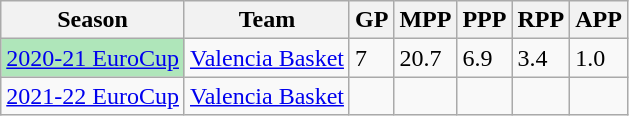<table class="wikitable">
<tr>
<th>Season</th>
<th>Team</th>
<th>GP</th>
<th>MPP</th>
<th>PPP</th>
<th>RPP</th>
<th>APP</th>
</tr>
<tr>
<td style="text-align:left;background:#afe6ba;"><a href='#'>2020-21 EuroCup</a></td>
<td><a href='#'>Valencia Basket</a></td>
<td>7</td>
<td>20.7</td>
<td>6.9</td>
<td>3.4</td>
<td>1.0</td>
</tr>
<tr>
<td><a href='#'>2021-22 EuroCup</a></td>
<td><a href='#'>Valencia Basket</a></td>
<td></td>
<td></td>
<td></td>
<td></td>
<td></td>
</tr>
</table>
